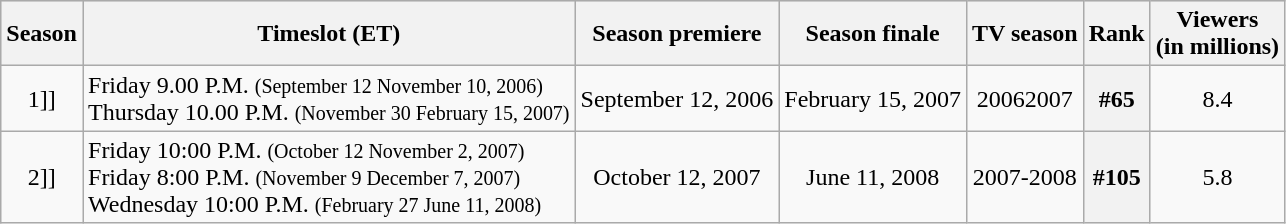<table class="wikitable plainrowheaders" style="text-align:center;background:#F9F9F9">
<tr style="background-color:#E0E0E0">
<th>Season</th>
<th>Timeslot (ET)</th>
<th>Season premiere</th>
<th>Season finale</th>
<th>TV season</th>
<th>Rank</th>
<th>Viewers<br>(in millions)</th>
</tr>
<tr>
<td [[List of Men in Trees episodes#Season 1: 2006>1]]</td>
<td align=left>Friday 9.00 P.M. <small>(September 12  November 10, 2006)</small><br>Thursday 10.00 P.M. <small>(November 30  February 15, 2007)</small></td>
<td>September 12, 2006</td>
<td>February 15, 2007</td>
<td>20062007</td>
<th>#65</th>
<td>8.4</td>
</tr>
<tr>
<td [[List of Men in Trees episodes#Season 2: 2007>2]]</td>
<td style="background:#F9F9F9;text-align:left">Friday 10:00 P.M. <small>(October 12  November 2, 2007)</small><br>Friday 8:00 P.M. <small>(November 9  December 7, 2007)</small><br>Wednesday 10:00 P.M. <small>(February 27  June 11, 2008) </small></td>
<td>October 12, 2007</td>
<td>June 11, 2008</td>
<td>2007-2008</td>
<th>#105</th>
<td>5.8</td>
</tr>
</table>
